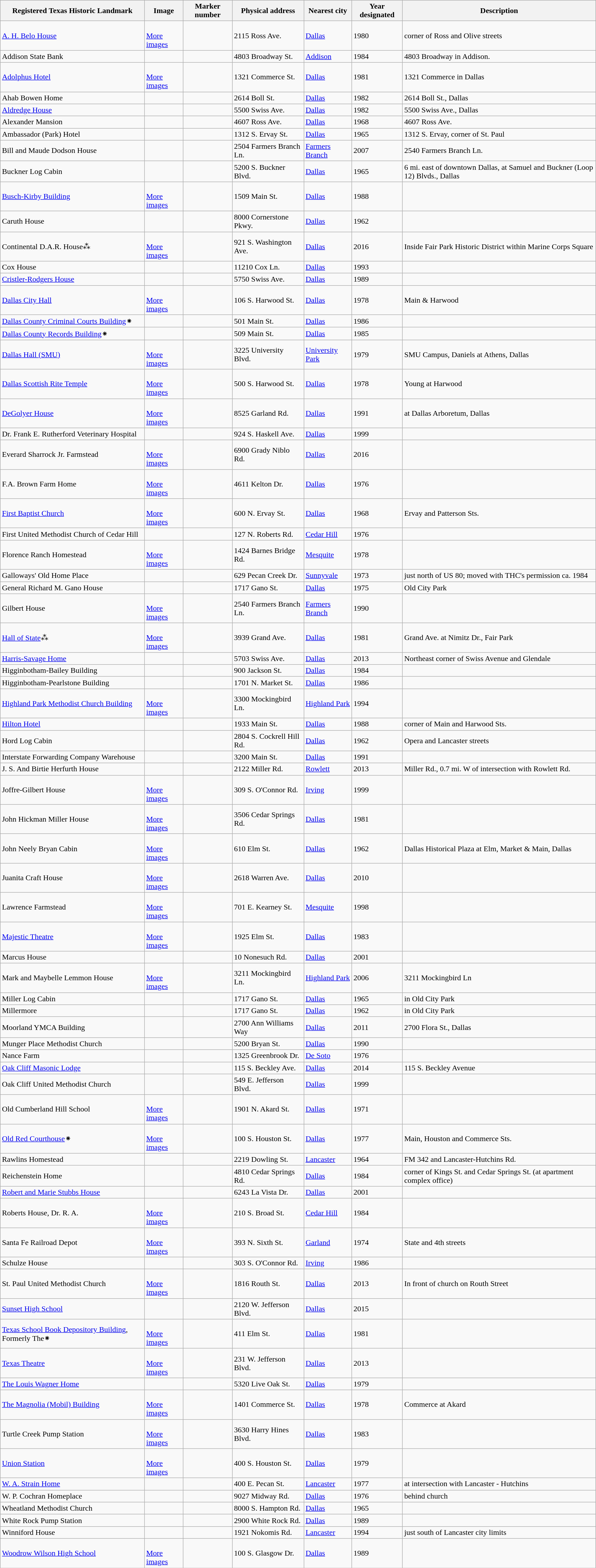<table class="wikitable sortable">
<tr>
<th>Registered Texas Historic Landmark</th>
<th>Image</th>
<th>Marker number</th>
<th>Physical address</th>
<th>Nearest city</th>
<th>Year designated</th>
<th>Description</th>
</tr>
<tr>
<td><a href='#'>A. H. Belo House</a></td>
<td><br> <a href='#'>More images</a></td>
<td></td>
<td>2115 Ross Ave.<br></td>
<td><a href='#'>Dallas</a></td>
<td>1980</td>
<td>corner of Ross and Olive streets</td>
</tr>
<tr>
<td>Addison State Bank</td>
<td></td>
<td></td>
<td>4803 Broadway St.<br></td>
<td><a href='#'>Addison</a></td>
<td>1984</td>
<td>4803 Broadway in Addison.</td>
</tr>
<tr>
<td><a href='#'>Adolphus Hotel</a></td>
<td><br> <a href='#'>More images</a></td>
<td></td>
<td>1321 Commerce St.<br></td>
<td><a href='#'>Dallas</a></td>
<td>1981</td>
<td>1321 Commerce in Dallas</td>
</tr>
<tr>
<td>Ahab Bowen Home</td>
<td></td>
<td></td>
<td>2614 Boll St.<br></td>
<td><a href='#'>Dallas</a></td>
<td>1982</td>
<td>2614 Boll St., Dallas</td>
</tr>
<tr>
<td><a href='#'>Aldredge House</a></td>
<td></td>
<td></td>
<td>5500 Swiss Ave.<br></td>
<td><a href='#'>Dallas</a></td>
<td>1982</td>
<td>5500 Swiss Ave., Dallas</td>
</tr>
<tr>
<td>Alexander Mansion</td>
<td></td>
<td></td>
<td>4607 Ross Ave.<br></td>
<td><a href='#'>Dallas</a></td>
<td>1968</td>
<td>4607 Ross Ave.</td>
</tr>
<tr>
<td>Ambassador (Park) Hotel</td>
<td></td>
<td></td>
<td>1312 S. Ervay St.<br></td>
<td><a href='#'>Dallas</a></td>
<td>1965</td>
<td>1312 S. Ervay, corner of St. Paul</td>
</tr>
<tr>
<td>Bill and Maude Dodson House</td>
<td></td>
<td></td>
<td>2504 Farmers Branch Ln.<br></td>
<td><a href='#'>Farmers Branch</a></td>
<td>2007</td>
<td>2540 Farmers Branch Ln.</td>
</tr>
<tr>
<td>Buckner Log Cabin</td>
<td></td>
<td></td>
<td>5200 S. Buckner Blvd.<br></td>
<td><a href='#'>Dallas</a></td>
<td>1965</td>
<td>6 mi. east of downtown Dallas, at Samuel and Buckner (Loop 12) Blvds., Dallas</td>
</tr>
<tr>
<td><a href='#'>Busch-Kirby Building</a></td>
<td><br> <a href='#'>More images</a></td>
<td></td>
<td>1509 Main St.<br></td>
<td><a href='#'>Dallas</a></td>
<td>1988</td>
<td></td>
</tr>
<tr>
<td>Caruth House</td>
<td></td>
<td></td>
<td>8000 Cornerstone Pkwy.<br></td>
<td><a href='#'>Dallas</a></td>
<td>1962</td>
<td></td>
</tr>
<tr>
<td>Continental D.A.R. House⁂</td>
<td><br> <a href='#'>More images</a></td>
<td></td>
<td>921 S. Washington Ave.<br></td>
<td><a href='#'>Dallas</a></td>
<td>2016</td>
<td>Inside Fair Park Historic District within Marine Corps Square</td>
</tr>
<tr>
<td>Cox House</td>
<td></td>
<td></td>
<td>11210 Cox Ln.<br></td>
<td><a href='#'>Dallas</a></td>
<td>1993</td>
<td></td>
</tr>
<tr>
<td><a href='#'>Cristler-Rodgers House</a></td>
<td></td>
<td></td>
<td>5750 Swiss Ave.<br></td>
<td><a href='#'>Dallas</a></td>
<td>1989</td>
<td></td>
</tr>
<tr>
<td><a href='#'>Dallas City Hall</a></td>
<td><br> <a href='#'>More images</a></td>
<td></td>
<td>106 S. Harwood St.<br></td>
<td><a href='#'>Dallas</a></td>
<td>1978</td>
<td>Main & Harwood</td>
</tr>
<tr>
<td><a href='#'>Dallas County Criminal Courts Building</a>⁕</td>
<td></td>
<td></td>
<td>501 Main St.<br></td>
<td><a href='#'>Dallas</a></td>
<td>1986</td>
<td></td>
</tr>
<tr>
<td><a href='#'>Dallas County Records Building</a>⁕</td>
<td></td>
<td></td>
<td>509 Main St.<br></td>
<td><a href='#'>Dallas</a></td>
<td>1985</td>
<td></td>
</tr>
<tr>
<td><a href='#'>Dallas Hall (SMU)</a></td>
<td><br> <a href='#'>More images</a></td>
<td></td>
<td>3225 University Blvd.<br></td>
<td><a href='#'>University Park</a></td>
<td>1979</td>
<td>SMU Campus, Daniels at Athens, Dallas</td>
</tr>
<tr>
<td><a href='#'>Dallas Scottish Rite Temple</a></td>
<td><br> <a href='#'>More images</a></td>
<td></td>
<td>500 S. Harwood St.<br></td>
<td><a href='#'>Dallas</a></td>
<td>1978</td>
<td>Young at Harwood</td>
</tr>
<tr>
<td><a href='#'>DeGolyer House</a></td>
<td><br> <a href='#'>More images</a></td>
<td></td>
<td>8525 Garland Rd.<br></td>
<td><a href='#'>Dallas</a></td>
<td>1991</td>
<td>at Dallas Arboretum, Dallas</td>
</tr>
<tr>
<td>Dr. Frank E. Rutherford Veterinary Hospital</td>
<td></td>
<td></td>
<td>924 S. Haskell Ave.<br></td>
<td><a href='#'>Dallas</a></td>
<td>1999</td>
<td></td>
</tr>
<tr>
<td>Everard Sharrock Jr. Farmstead</td>
<td><br> <a href='#'>More images</a></td>
<td></td>
<td>6900 Grady Niblo Rd.<br></td>
<td><a href='#'>Dallas</a></td>
<td>2016</td>
<td></td>
</tr>
<tr>
<td>F.A. Brown Farm Home</td>
<td><br> <a href='#'>More images</a></td>
<td></td>
<td>4611 Kelton Dr.<br></td>
<td><a href='#'>Dallas</a></td>
<td>1976</td>
<td></td>
</tr>
<tr>
<td><a href='#'>First Baptist Church</a></td>
<td><br> <a href='#'>More images</a></td>
<td></td>
<td>600 N. Ervay St.<br></td>
<td><a href='#'>Dallas</a></td>
<td>1968</td>
<td>Ervay and Patterson Sts.</td>
</tr>
<tr>
<td>First United Methodist Church of Cedar Hill</td>
<td></td>
<td></td>
<td>127 N. Roberts Rd.<br></td>
<td><a href='#'>Cedar Hill</a></td>
<td>1976</td>
<td></td>
</tr>
<tr>
<td>Florence Ranch Homestead</td>
<td><br> <a href='#'>More images</a></td>
<td></td>
<td>1424 Barnes Bridge Rd.<br></td>
<td><a href='#'>Mesquite</a></td>
<td>1978</td>
<td></td>
</tr>
<tr>
<td>Galloways' Old Home Place</td>
<td></td>
<td></td>
<td>629 Pecan Creek Dr.<br></td>
<td><a href='#'>Sunnyvale</a></td>
<td>1973</td>
<td>just north of US 80; moved with THC's permission ca. 1984</td>
</tr>
<tr>
<td>General Richard M. Gano House</td>
<td></td>
<td></td>
<td>1717 Gano St.<br></td>
<td><a href='#'>Dallas</a></td>
<td>1975</td>
<td>Old City Park</td>
</tr>
<tr>
<td>Gilbert House</td>
<td><br> <a href='#'>More images</a></td>
<td></td>
<td>2540 Farmers Branch Ln.<br></td>
<td><a href='#'>Farmers Branch</a></td>
<td>1990</td>
<td></td>
</tr>
<tr>
<td><a href='#'>Hall of State</a>⁂</td>
<td><br> <a href='#'>More images</a></td>
<td></td>
<td>3939 Grand Ave.<br></td>
<td><a href='#'>Dallas</a></td>
<td>1981</td>
<td>Grand Ave. at Nimitz Dr., Fair Park</td>
</tr>
<tr>
<td><a href='#'>Harris-Savage Home</a></td>
<td></td>
<td></td>
<td>5703 Swiss Ave.<br></td>
<td><a href='#'>Dallas</a></td>
<td>2013</td>
<td>Northeast corner of Swiss Avenue and Glendale</td>
</tr>
<tr>
<td>Higginbotham-Bailey Building</td>
<td></td>
<td></td>
<td>900 Jackson St.<br></td>
<td><a href='#'>Dallas</a></td>
<td>1984</td>
<td></td>
</tr>
<tr>
<td>Higginbotham-Pearlstone Building</td>
<td></td>
<td></td>
<td>1701 N. Market St.<br></td>
<td><a href='#'>Dallas</a></td>
<td>1986</td>
<td></td>
</tr>
<tr>
<td><a href='#'>Highland Park Methodist Church Building</a></td>
<td><br> <a href='#'>More images</a></td>
<td></td>
<td>3300 Mockingbird Ln.<br></td>
<td><a href='#'>Highland Park</a></td>
<td>1994</td>
<td></td>
</tr>
<tr>
<td><a href='#'>Hilton Hotel</a></td>
<td></td>
<td></td>
<td>1933 Main St.<br></td>
<td><a href='#'>Dallas</a></td>
<td>1988</td>
<td>corner of Main and Harwood Sts.</td>
</tr>
<tr>
<td>Hord Log Cabin</td>
<td></td>
<td></td>
<td>2804 S. Cockrell Hill Rd.<br></td>
<td><a href='#'>Dallas</a></td>
<td>1962</td>
<td>Opera and Lancaster streets</td>
</tr>
<tr>
<td>Interstate Forwarding Company Warehouse</td>
<td></td>
<td></td>
<td>3200 Main St.<br></td>
<td><a href='#'>Dallas</a></td>
<td>1991</td>
<td></td>
</tr>
<tr>
<td>J. S. And Birtie Herfurth House</td>
<td></td>
<td></td>
<td>2122 Miller Rd.<br></td>
<td><a href='#'>Rowlett</a></td>
<td>2013</td>
<td>Miller Rd., 0.7 mi. W of intersection with Rowlett Rd.</td>
</tr>
<tr>
<td>Joffre-Gilbert House</td>
<td><br> <a href='#'>More images</a></td>
<td></td>
<td>309 S. O'Connor Rd.<br></td>
<td><a href='#'>Irving</a></td>
<td>1999</td>
<td></td>
</tr>
<tr>
<td>John Hickman Miller House</td>
<td><br> <a href='#'>More images</a></td>
<td></td>
<td>3506 Cedar Springs Rd.<br></td>
<td><a href='#'>Dallas</a></td>
<td>1981</td>
<td></td>
</tr>
<tr>
<td>John Neely Bryan Cabin</td>
<td><br> <a href='#'>More images</a></td>
<td></td>
<td>610 Elm St.<br></td>
<td><a href='#'>Dallas</a></td>
<td>1962</td>
<td>Dallas Historical Plaza at Elm, Market & Main, Dallas</td>
</tr>
<tr>
<td>Juanita Craft House</td>
<td><br> <a href='#'>More images</a></td>
<td></td>
<td>2618 Warren Ave.<br></td>
<td><a href='#'>Dallas</a></td>
<td>2010</td>
<td></td>
</tr>
<tr>
<td>Lawrence Farmstead</td>
<td><br> <a href='#'>More images</a></td>
<td></td>
<td>701 E. Kearney St.<br></td>
<td><a href='#'>Mesquite</a></td>
<td>1998</td>
<td></td>
</tr>
<tr>
<td><a href='#'>Majestic Theatre</a></td>
<td><br> <a href='#'>More images</a></td>
<td></td>
<td>1925 Elm St.<br></td>
<td><a href='#'>Dallas</a></td>
<td>1983</td>
<td></td>
</tr>
<tr>
<td>Marcus House</td>
<td></td>
<td></td>
<td>10 Nonesuch Rd.<br></td>
<td><a href='#'>Dallas</a></td>
<td>2001</td>
<td></td>
</tr>
<tr>
<td>Mark and Maybelle Lemmon House</td>
<td><br> <a href='#'>More images</a></td>
<td></td>
<td>3211 Mockingbird Ln.<br></td>
<td><a href='#'>Highland Park</a></td>
<td>2006</td>
<td>3211 Mockingbird Ln</td>
</tr>
<tr>
<td>Miller Log Cabin</td>
<td></td>
<td></td>
<td>1717 Gano St.<br></td>
<td><a href='#'>Dallas</a></td>
<td>1965</td>
<td>in Old City Park</td>
</tr>
<tr>
<td>Millermore</td>
<td></td>
<td></td>
<td>1717 Gano St.<br></td>
<td><a href='#'>Dallas</a></td>
<td>1962</td>
<td>in Old City Park</td>
</tr>
<tr>
<td>Moorland YMCA Building</td>
<td></td>
<td></td>
<td>2700 Ann Williams Way<br></td>
<td><a href='#'>Dallas</a></td>
<td>2011</td>
<td>2700 Flora St., Dallas</td>
</tr>
<tr>
<td>Munger Place Methodist Church</td>
<td></td>
<td></td>
<td>5200 Bryan St.<br></td>
<td><a href='#'>Dallas</a></td>
<td>1990</td>
<td></td>
</tr>
<tr>
<td>Nance Farm</td>
<td></td>
<td></td>
<td>1325 Greenbrook Dr.<br></td>
<td><a href='#'>De Soto</a></td>
<td>1976</td>
<td></td>
</tr>
<tr>
<td><a href='#'>Oak Cliff Masonic Lodge</a></td>
<td></td>
<td></td>
<td>115 S. Beckley Ave.<br></td>
<td><a href='#'>Dallas</a></td>
<td>2014</td>
<td>115 S. Beckley Avenue</td>
</tr>
<tr>
<td>Oak Cliff United Methodist Church</td>
<td></td>
<td></td>
<td>549 E. Jefferson Blvd.<br></td>
<td><a href='#'>Dallas</a></td>
<td>1999</td>
<td></td>
</tr>
<tr>
<td>Old Cumberland Hill School</td>
<td><br> <a href='#'>More images</a></td>
<td></td>
<td>1901 N. Akard St.<br></td>
<td><a href='#'>Dallas</a></td>
<td>1971</td>
<td></td>
</tr>
<tr>
<td><a href='#'>Old Red Courthouse</a>⁕</td>
<td><br> <a href='#'>More images</a></td>
<td></td>
<td>100 S. Houston St.<br></td>
<td><a href='#'>Dallas</a></td>
<td>1977</td>
<td>Main, Houston and Commerce Sts.</td>
</tr>
<tr>
<td>Rawlins Homestead</td>
<td></td>
<td></td>
<td>2219 Dowling St.<br></td>
<td><a href='#'>Lancaster</a></td>
<td>1964</td>
<td>FM 342 and Lancaster-Hutchins Rd.</td>
</tr>
<tr>
<td>Reichenstein Home</td>
<td></td>
<td></td>
<td>4810 Cedar Springs Rd.<br></td>
<td><a href='#'>Dallas</a></td>
<td>1984</td>
<td>corner of Kings St. and Cedar Springs St. (at apartment complex office)</td>
</tr>
<tr>
<td><a href='#'>Robert and Marie Stubbs House</a></td>
<td></td>
<td></td>
<td>6243 La Vista Dr.<br></td>
<td><a href='#'>Dallas</a></td>
<td>2001</td>
<td></td>
</tr>
<tr>
<td>Roberts House, Dr. R. A.</td>
<td><br> <a href='#'>More images</a></td>
<td></td>
<td>210 S. Broad St.<br></td>
<td><a href='#'>Cedar Hill</a></td>
<td>1984</td>
<td></td>
</tr>
<tr>
<td>Santa Fe Railroad Depot</td>
<td><br> <a href='#'>More images</a></td>
<td></td>
<td>393 N. Sixth St. <br></td>
<td><a href='#'>Garland</a></td>
<td>1974</td>
<td>State and 4th streets</td>
</tr>
<tr>
<td>Schulze House</td>
<td></td>
<td></td>
<td>303 S. O'Connor Rd.<br></td>
<td><a href='#'>Irving</a></td>
<td>1986</td>
<td></td>
</tr>
<tr>
<td>St. Paul United Methodist Church</td>
<td><br> <a href='#'>More images</a></td>
<td></td>
<td>1816 Routh St.<br></td>
<td><a href='#'>Dallas</a></td>
<td>2013</td>
<td>In front of church on Routh Street</td>
</tr>
<tr>
<td><a href='#'>Sunset High School</a></td>
<td></td>
<td></td>
<td>2120 W. Jefferson Blvd.<br></td>
<td><a href='#'>Dallas</a></td>
<td>2015</td>
<td></td>
</tr>
<tr>
<td><a href='#'>Texas School Book Depository Building</a>, Formerly The⁕</td>
<td><br> <a href='#'>More images</a></td>
<td></td>
<td>411 Elm St.<br></td>
<td><a href='#'>Dallas</a></td>
<td>1981</td>
<td></td>
</tr>
<tr>
<td><a href='#'>Texas Theatre</a></td>
<td><br> <a href='#'>More images</a></td>
<td></td>
<td>231 W. Jefferson Blvd.<br></td>
<td><a href='#'>Dallas</a></td>
<td>2013</td>
<td></td>
</tr>
<tr>
<td><a href='#'>The Louis Wagner Home</a></td>
<td></td>
<td></td>
<td>5320 Live Oak St.<br></td>
<td><a href='#'>Dallas</a></td>
<td>1979</td>
<td></td>
</tr>
<tr>
<td><a href='#'>The Magnolia (Mobil) Building</a></td>
<td><br> <a href='#'>More images</a></td>
<td></td>
<td>1401 Commerce St.<br></td>
<td><a href='#'>Dallas</a></td>
<td>1978</td>
<td>Commerce at Akard</td>
</tr>
<tr>
<td>Turtle Creek Pump Station</td>
<td><br> <a href='#'>More images</a></td>
<td></td>
<td>3630 Harry Hines Blvd.<br></td>
<td><a href='#'>Dallas</a></td>
<td>1983</td>
<td></td>
</tr>
<tr>
<td><a href='#'>Union Station</a></td>
<td><br> <a href='#'>More images</a></td>
<td></td>
<td>400 S. Houston St.<br></td>
<td><a href='#'>Dallas</a></td>
<td>1979</td>
<td></td>
</tr>
<tr>
<td><a href='#'>W. A. Strain Home</a></td>
<td></td>
<td></td>
<td>400 E. Pecan St.<br></td>
<td><a href='#'>Lancaster</a></td>
<td>1977</td>
<td>at intersection with Lancaster - Hutchins</td>
</tr>
<tr>
<td>W. P. Cochran Homeplace</td>
<td></td>
<td></td>
<td>9027 Midway Rd.<br></td>
<td><a href='#'>Dallas</a></td>
<td>1976</td>
<td>behind church</td>
</tr>
<tr>
<td>Wheatland Methodist Church</td>
<td></td>
<td></td>
<td>8000 S. Hampton Rd.<br></td>
<td><a href='#'>Dallas</a></td>
<td>1965</td>
<td></td>
</tr>
<tr>
<td>White Rock Pump Station</td>
<td></td>
<td></td>
<td>2900 White Rock Rd.<br></td>
<td><a href='#'>Dallas</a></td>
<td>1989</td>
<td></td>
</tr>
<tr>
<td>Winniford House</td>
<td></td>
<td></td>
<td>1921 Nokomis Rd.<br></td>
<td><a href='#'>Lancaster</a></td>
<td>1994</td>
<td>just south of Lancaster city limits</td>
</tr>
<tr>
<td><a href='#'>Woodrow Wilson High School</a></td>
<td><br> <a href='#'>More images</a></td>
<td></td>
<td>100 S. Glasgow Dr.<br></td>
<td><a href='#'>Dallas</a></td>
<td>1989</td>
<td></td>
</tr>
</table>
